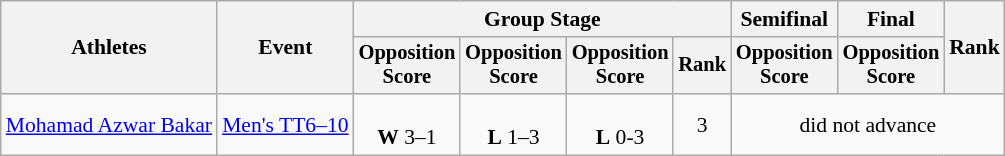<table class="wikitable" style="font-size:90%">
<tr>
<th rowspan=2>Athletes</th>
<th rowspan=2>Event</th>
<th colspan=4>Group Stage</th>
<th>Semifinal</th>
<th>Final</th>
<th rowspan=2>Rank</th>
</tr>
<tr style="font-size:95%">
<th>Opposition<br>Score</th>
<th>Opposition<br>Score</th>
<th>Opposition<br>Score</th>
<th>Rank</th>
<th>Opposition<br>Score</th>
<th>Opposition<br>Score</th>
</tr>
<tr align=center>
<td align=left><a href='#'>Mohamad Azwar Bakar</a></td>
<td align=left><a href='#'>Men's TT6–10</a></td>
<td><br><strong>W</strong> 3–1</td>
<td><br><strong>L</strong> 1–3</td>
<td><br><strong>L</strong> 0-3</td>
<td>3</td>
<td colspan=3>did not advance</td>
</tr>
</table>
